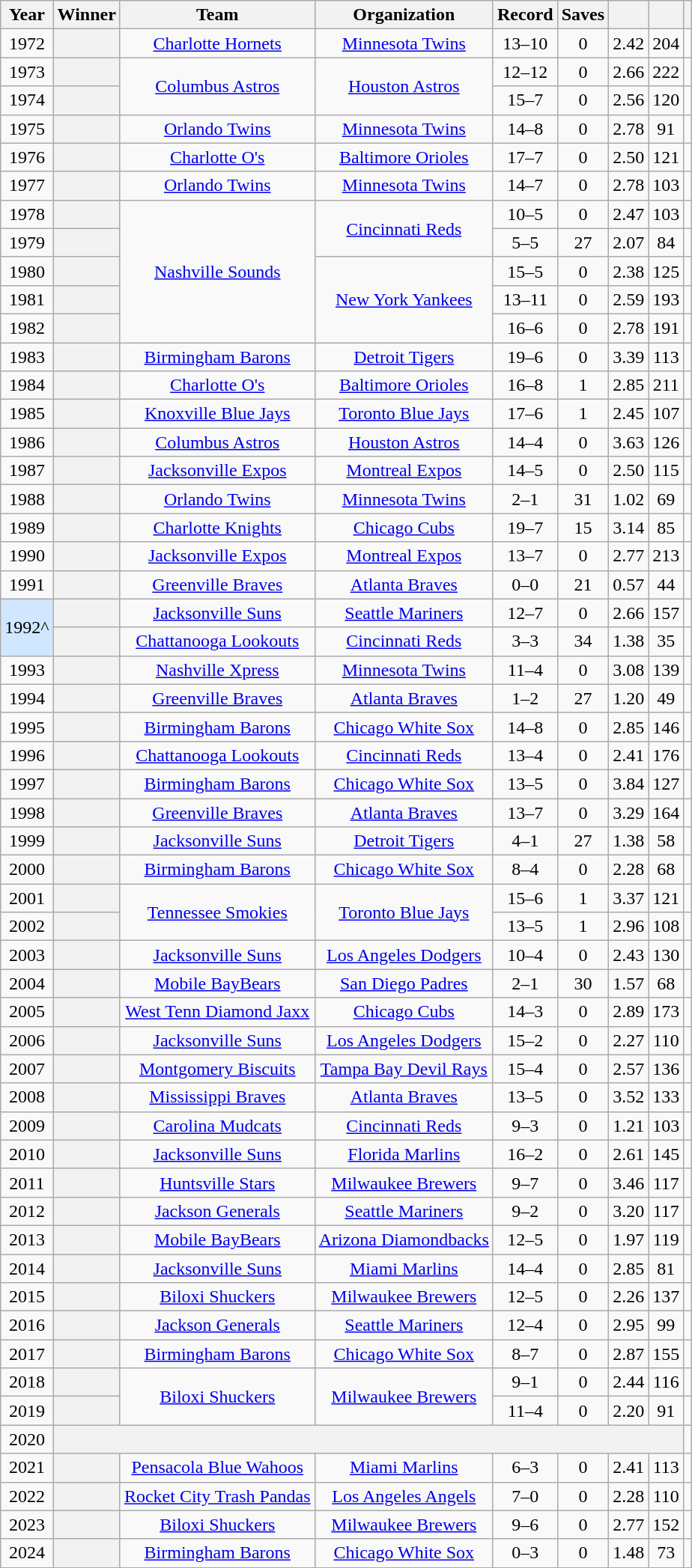<table class="wikitable sortable plainrowheaders" style="text-align:center">
<tr>
<th scope="col">Year</th>
<th scope="col">Winner</th>
<th scope="col">Team</th>
<th scope="col">Organization</th>
<th scope="col">Record</th>
<th scope="col">Saves</th>
<th scope="col"></th>
<th scope="col"></th>
<th scope="col" class="unsortable"></th>
</tr>
<tr>
<td>1972</td>
<th scope="row" style="text-align:center"></th>
<td><a href='#'>Charlotte Hornets</a></td>
<td><a href='#'>Minnesota Twins</a></td>
<td>13–10</td>
<td>0</td>
<td>2.42</td>
<td>204</td>
<td></td>
</tr>
<tr>
<td>1973</td>
<th scope="row" style="text-align:center"></th>
<td rowspan="2"><a href='#'>Columbus Astros</a></td>
<td rowspan="2"><a href='#'>Houston Astros</a></td>
<td>12–12</td>
<td>0</td>
<td>2.66</td>
<td>222</td>
<td></td>
</tr>
<tr>
<td>1974</td>
<th scope="row" style="text-align:center"></th>
<td>15–7</td>
<td>0</td>
<td>2.56</td>
<td>120</td>
<td></td>
</tr>
<tr>
<td>1975</td>
<th scope="row" style="text-align:center"></th>
<td><a href='#'>Orlando Twins</a></td>
<td><a href='#'>Minnesota Twins</a></td>
<td>14–8</td>
<td>0</td>
<td>2.78</td>
<td>91</td>
<td></td>
</tr>
<tr>
<td>1976</td>
<th scope="row" style="text-align:center"></th>
<td><a href='#'>Charlotte O's</a></td>
<td><a href='#'>Baltimore Orioles</a></td>
<td>17–7</td>
<td>0</td>
<td>2.50</td>
<td>121</td>
<td></td>
</tr>
<tr>
<td>1977</td>
<th scope="row" style="text-align:center"></th>
<td><a href='#'>Orlando Twins</a></td>
<td><a href='#'>Minnesota Twins</a></td>
<td>14–7</td>
<td>0</td>
<td>2.78</td>
<td>103</td>
<td></td>
</tr>
<tr>
<td>1978</td>
<th scope="row" style="text-align:center"></th>
<td rowspan="5"><a href='#'>Nashville Sounds</a></td>
<td rowspan="2"><a href='#'>Cincinnati Reds</a></td>
<td>10–5</td>
<td>0</td>
<td>2.47</td>
<td>103</td>
<td></td>
</tr>
<tr>
<td>1979</td>
<th scope="row" style="text-align:center"></th>
<td>5–5</td>
<td>27</td>
<td>2.07</td>
<td>84</td>
<td></td>
</tr>
<tr>
<td>1980</td>
<th scope="row" style="text-align:center"></th>
<td rowspan="3"><a href='#'>New York Yankees</a></td>
<td>15–5</td>
<td>0</td>
<td>2.38</td>
<td>125</td>
<td></td>
</tr>
<tr>
<td>1981</td>
<th scope="row" style="text-align:center"></th>
<td>13–11</td>
<td>0</td>
<td>2.59</td>
<td>193</td>
<td></td>
</tr>
<tr>
<td>1982</td>
<th scope="row" style="text-align:center"></th>
<td>16–6</td>
<td>0</td>
<td>2.78</td>
<td>191</td>
<td></td>
</tr>
<tr>
<td>1983</td>
<th scope="row" style="text-align:center"></th>
<td><a href='#'>Birmingham Barons</a></td>
<td><a href='#'>Detroit Tigers</a></td>
<td>19–6</td>
<td>0</td>
<td>3.39</td>
<td>113</td>
<td></td>
</tr>
<tr>
<td>1984</td>
<th scope="row" style="text-align:center"></th>
<td><a href='#'>Charlotte O's</a></td>
<td><a href='#'>Baltimore Orioles</a></td>
<td>16–8</td>
<td>1</td>
<td>2.85</td>
<td>211</td>
<td></td>
</tr>
<tr>
<td>1985</td>
<th scope="row" style="text-align:center"></th>
<td><a href='#'>Knoxville Blue Jays</a></td>
<td><a href='#'>Toronto Blue Jays</a></td>
<td>17–6</td>
<td>1</td>
<td>2.45</td>
<td>107</td>
<td></td>
</tr>
<tr>
<td>1986</td>
<th scope="row" style="text-align:center"></th>
<td><a href='#'>Columbus Astros</a></td>
<td><a href='#'>Houston Astros</a></td>
<td>14–4</td>
<td>0</td>
<td>3.63</td>
<td>126</td>
<td></td>
</tr>
<tr>
<td>1987</td>
<th scope="row" style="text-align:center"></th>
<td><a href='#'>Jacksonville Expos</a></td>
<td><a href='#'>Montreal Expos</a></td>
<td>14–5</td>
<td>0</td>
<td>2.50</td>
<td>115</td>
<td></td>
</tr>
<tr>
<td>1988</td>
<th scope="row" style="text-align:center"></th>
<td><a href='#'>Orlando Twins</a></td>
<td><a href='#'>Minnesota Twins</a></td>
<td>2–1</td>
<td>31</td>
<td>1.02</td>
<td>69</td>
<td></td>
</tr>
<tr>
<td>1989</td>
<th scope="row" style="text-align:center"></th>
<td><a href='#'>Charlotte Knights</a></td>
<td><a href='#'>Chicago Cubs</a></td>
<td>19–7</td>
<td>15</td>
<td>3.14</td>
<td>85</td>
<td></td>
</tr>
<tr>
<td>1990</td>
<th scope="row" style="text-align:center"></th>
<td><a href='#'>Jacksonville Expos</a></td>
<td><a href='#'>Montreal Expos</a></td>
<td>13–7</td>
<td>0</td>
<td>2.77</td>
<td>213</td>
<td></td>
</tr>
<tr>
<td>1991</td>
<th scope="row" style="text-align:center"></th>
<td><a href='#'>Greenville Braves</a></td>
<td><a href='#'>Atlanta Braves</a></td>
<td>0–0</td>
<td>21</td>
<td>0.57</td>
<td>44</td>
<td></td>
</tr>
<tr>
<td style="background-color:#D0E7FF;" rowspan="2">1992^</td>
<th scope="row" style="text-align:center"></th>
<td><a href='#'>Jacksonville Suns</a></td>
<td><a href='#'>Seattle Mariners</a></td>
<td>12–7</td>
<td>0</td>
<td>2.66</td>
<td>157</td>
<td></td>
</tr>
<tr>
<th scope="row" style="text-align:center"></th>
<td><a href='#'>Chattanooga Lookouts</a></td>
<td><a href='#'>Cincinnati Reds</a></td>
<td>3–3</td>
<td>34</td>
<td>1.38</td>
<td>35</td>
<td></td>
</tr>
<tr>
<td>1993</td>
<th scope="row" style="text-align:center"></th>
<td><a href='#'>Nashville Xpress</a></td>
<td><a href='#'>Minnesota Twins</a></td>
<td>11–4</td>
<td>0</td>
<td>3.08</td>
<td>139</td>
<td></td>
</tr>
<tr>
<td>1994</td>
<th scope="row" style="text-align:center"></th>
<td><a href='#'>Greenville Braves</a></td>
<td><a href='#'>Atlanta Braves</a></td>
<td>1–2</td>
<td>27</td>
<td>1.20</td>
<td>49</td>
<td></td>
</tr>
<tr>
<td>1995</td>
<th scope="row" style="text-align:center"></th>
<td><a href='#'>Birmingham Barons</a></td>
<td><a href='#'>Chicago White Sox</a></td>
<td>14–8</td>
<td>0</td>
<td>2.85</td>
<td>146</td>
<td></td>
</tr>
<tr>
<td>1996</td>
<th scope="row" style="text-align:center"></th>
<td><a href='#'>Chattanooga Lookouts</a></td>
<td><a href='#'>Cincinnati Reds</a></td>
<td>13–4</td>
<td>0</td>
<td>2.41</td>
<td>176</td>
<td></td>
</tr>
<tr>
<td>1997</td>
<th scope="row" style="text-align:center"></th>
<td><a href='#'>Birmingham Barons</a></td>
<td><a href='#'>Chicago White Sox</a></td>
<td>13–5</td>
<td>0</td>
<td>3.84</td>
<td>127</td>
<td></td>
</tr>
<tr>
<td>1998</td>
<th scope="row" style="text-align:center"></th>
<td><a href='#'>Greenville Braves</a></td>
<td><a href='#'>Atlanta Braves</a></td>
<td>13–7</td>
<td>0</td>
<td>3.29</td>
<td>164</td>
<td></td>
</tr>
<tr>
<td>1999</td>
<th scope="row" style="text-align:center"></th>
<td><a href='#'>Jacksonville Suns</a></td>
<td><a href='#'>Detroit Tigers</a></td>
<td>4–1</td>
<td>27</td>
<td>1.38</td>
<td>58</td>
<td></td>
</tr>
<tr>
<td>2000</td>
<th scope="row" style="text-align:center"></th>
<td><a href='#'>Birmingham Barons</a></td>
<td><a href='#'>Chicago White Sox</a></td>
<td>8–4</td>
<td>0</td>
<td>2.28</td>
<td>68</td>
<td></td>
</tr>
<tr>
<td>2001</td>
<th scope="row" style="text-align:center"></th>
<td rowspan="2"><a href='#'>Tennessee Smokies</a></td>
<td rowspan="2"><a href='#'>Toronto Blue Jays</a></td>
<td>15–6</td>
<td>1</td>
<td>3.37</td>
<td>121</td>
<td></td>
</tr>
<tr>
<td>2002</td>
<th scope="row" style="text-align:center"></th>
<td>13–5</td>
<td>1</td>
<td>2.96</td>
<td>108</td>
<td></td>
</tr>
<tr>
<td>2003</td>
<th scope="row" style="text-align:center"></th>
<td><a href='#'>Jacksonville Suns</a></td>
<td><a href='#'>Los Angeles Dodgers</a></td>
<td>10–4</td>
<td>0</td>
<td>2.43</td>
<td>130</td>
<td></td>
</tr>
<tr>
<td>2004</td>
<th scope="row" style="text-align:center"></th>
<td><a href='#'>Mobile BayBears</a></td>
<td><a href='#'>San Diego Padres</a></td>
<td>2–1</td>
<td>30</td>
<td>1.57</td>
<td>68</td>
<td></td>
</tr>
<tr>
<td>2005</td>
<th scope="row" style="text-align:center"></th>
<td><a href='#'>West Tenn Diamond Jaxx</a></td>
<td><a href='#'>Chicago Cubs</a></td>
<td>14–3</td>
<td>0</td>
<td>2.89</td>
<td>173</td>
<td></td>
</tr>
<tr>
<td>2006</td>
<th scope="row" style="text-align:center"></th>
<td><a href='#'>Jacksonville Suns</a></td>
<td><a href='#'>Los Angeles Dodgers</a></td>
<td>15–2</td>
<td>0</td>
<td>2.27</td>
<td>110</td>
<td></td>
</tr>
<tr>
<td>2007</td>
<th scope="row" style="text-align:center"></th>
<td><a href='#'>Montgomery Biscuits</a></td>
<td><a href='#'>Tampa Bay Devil Rays</a></td>
<td>15–4</td>
<td>0</td>
<td>2.57</td>
<td>136</td>
<td></td>
</tr>
<tr>
<td>2008</td>
<th scope="row" style="text-align:center"></th>
<td><a href='#'>Mississippi Braves</a></td>
<td><a href='#'>Atlanta Braves</a></td>
<td>13–5</td>
<td>0</td>
<td>3.52</td>
<td>133</td>
<td></td>
</tr>
<tr>
<td>2009</td>
<th scope="row" style="text-align:center"></th>
<td><a href='#'>Carolina Mudcats</a></td>
<td><a href='#'>Cincinnati Reds</a></td>
<td>9–3</td>
<td>0</td>
<td>1.21</td>
<td>103</td>
<td></td>
</tr>
<tr>
<td>2010</td>
<th scope="row" style="text-align:center"></th>
<td><a href='#'>Jacksonville Suns</a></td>
<td><a href='#'>Florida Marlins</a></td>
<td>16–2</td>
<td>0</td>
<td>2.61</td>
<td>145</td>
<td></td>
</tr>
<tr>
<td>2011</td>
<th scope="row" style="text-align:center"></th>
<td><a href='#'>Huntsville Stars</a></td>
<td><a href='#'>Milwaukee Brewers</a></td>
<td>9–7</td>
<td>0</td>
<td>3.46</td>
<td>117</td>
<td></td>
</tr>
<tr>
<td>2012</td>
<th scope="row" style="text-align:center"></th>
<td><a href='#'>Jackson Generals</a></td>
<td><a href='#'>Seattle Mariners</a></td>
<td>9–2</td>
<td>0</td>
<td>3.20</td>
<td>117</td>
<td></td>
</tr>
<tr>
<td>2013</td>
<th scope="row" style="text-align:center"></th>
<td><a href='#'>Mobile BayBears</a></td>
<td><a href='#'>Arizona Diamondbacks</a></td>
<td>12–5</td>
<td>0</td>
<td>1.97</td>
<td>119</td>
<td></td>
</tr>
<tr>
<td>2014</td>
<th scope="row" style="text-align:center"></th>
<td><a href='#'>Jacksonville Suns</a></td>
<td><a href='#'>Miami Marlins</a></td>
<td>14–4</td>
<td>0</td>
<td>2.85</td>
<td>81</td>
<td></td>
</tr>
<tr>
<td>2015</td>
<th scope="row" style="text-align:center"></th>
<td><a href='#'>Biloxi Shuckers</a></td>
<td><a href='#'>Milwaukee Brewers</a></td>
<td>12–5</td>
<td>0</td>
<td>2.26</td>
<td>137</td>
<td></td>
</tr>
<tr>
<td>2016</td>
<th scope="row" style="text-align:center"></th>
<td><a href='#'>Jackson Generals</a></td>
<td><a href='#'>Seattle Mariners</a></td>
<td>12–4</td>
<td>0</td>
<td>2.95</td>
<td>99</td>
<td></td>
</tr>
<tr>
<td>2017</td>
<th scope="row" style="text-align:center"></th>
<td><a href='#'>Birmingham Barons</a></td>
<td><a href='#'>Chicago White Sox</a></td>
<td>8–7</td>
<td>0</td>
<td>2.87</td>
<td>155</td>
<td></td>
</tr>
<tr>
<td>2018</td>
<th scope="row" style="text-align:center"></th>
<td rowspan="2"><a href='#'>Biloxi Shuckers</a></td>
<td rowspan="2"><a href='#'>Milwaukee Brewers</a></td>
<td>9–1</td>
<td>0</td>
<td>2.44</td>
<td>116</td>
<td></td>
</tr>
<tr>
<td>2019</td>
<th scope="row" style="text-align:center"></th>
<td>11–4</td>
<td>0</td>
<td>2.20</td>
<td>91</td>
<td></td>
</tr>
<tr>
<td>2020</td>
<th scope="row" style="text-align:center" colspan="7"></th>
<td></td>
</tr>
<tr>
<td>2021</td>
<th scope="row" style="text-align:center"></th>
<td><a href='#'>Pensacola Blue Wahoos</a></td>
<td><a href='#'>Miami Marlins</a></td>
<td>6–3</td>
<td>0</td>
<td>2.41</td>
<td>113</td>
<td></td>
</tr>
<tr>
<td>2022</td>
<th scope="row" style="text-align:center"></th>
<td><a href='#'>Rocket City Trash Pandas</a></td>
<td><a href='#'>Los Angeles Angels</a></td>
<td>7–0</td>
<td>0</td>
<td>2.28</td>
<td>110</td>
<td></td>
</tr>
<tr>
<td>2023</td>
<th scope="row" style="text-align:center"></th>
<td><a href='#'>Biloxi Shuckers</a></td>
<td><a href='#'>Milwaukee Brewers</a></td>
<td>9–6</td>
<td>0</td>
<td>2.77</td>
<td>152</td>
<td></td>
</tr>
<tr>
<td>2024</td>
<th scope="row" style="text-align:center"></th>
<td><a href='#'>Birmingham Barons</a></td>
<td><a href='#'>Chicago White Sox</a></td>
<td>0–3</td>
<td>0</td>
<td>1.48</td>
<td>73</td>
<td></td>
</tr>
</table>
